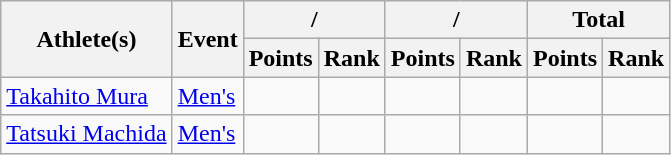<table class="wikitable">
<tr>
<th rowspan="2">Athlete(s)</th>
<th rowspan="2">Event</th>
<th colspan="2">/</th>
<th colspan="2">/</th>
<th colspan="2">Total</th>
</tr>
<tr>
<th>Points</th>
<th>Rank</th>
<th>Points</th>
<th>Rank</th>
<th>Points</th>
<th>Rank</th>
</tr>
<tr>
<td><a href='#'>Takahito Mura</a></td>
<td><a href='#'>Men's</a></td>
<td></td>
<td></td>
<td></td>
<td></td>
<td></td>
<td></td>
</tr>
<tr>
<td><a href='#'>Tatsuki Machida</a></td>
<td><a href='#'>Men's</a></td>
<td></td>
<td></td>
<td></td>
<td></td>
<td></td>
<td></td>
</tr>
</table>
